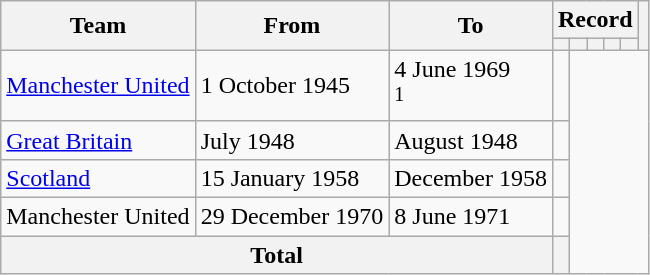<table class=wikitable style=text-align:center>
<tr>
<th rowspan=2>Team</th>
<th rowspan=2>From</th>
<th rowspan=2>To</th>
<th colspan=5>Record</th>
<th rowspan=2></th>
</tr>
<tr>
<th></th>
<th></th>
<th></th>
<th></th>
<th></th>
</tr>
<tr>
<td align=left><a href='#'>Manchester United</a></td>
<td align=left>1 October 1945</td>
<td align=left>4 June 1969<br><sup>1</sup></td>
<td></td>
</tr>
<tr>
<td align=left><a href='#'>Great Britain</a></td>
<td align=left>July 1948</td>
<td align=left>August 1948<br></td>
<td></td>
</tr>
<tr>
<td align=left><a href='#'>Scotland</a></td>
<td align=left>15 January 1958</td>
<td align=left>December 1958<br></td>
<td></td>
</tr>
<tr>
<td align=left>Manchester United</td>
<td align=left>29 December 1970</td>
<td align=left>8 June 1971<br></td>
<td></td>
</tr>
<tr>
<th colspan=3>Total<br></th>
<th></th>
</tr>
</table>
